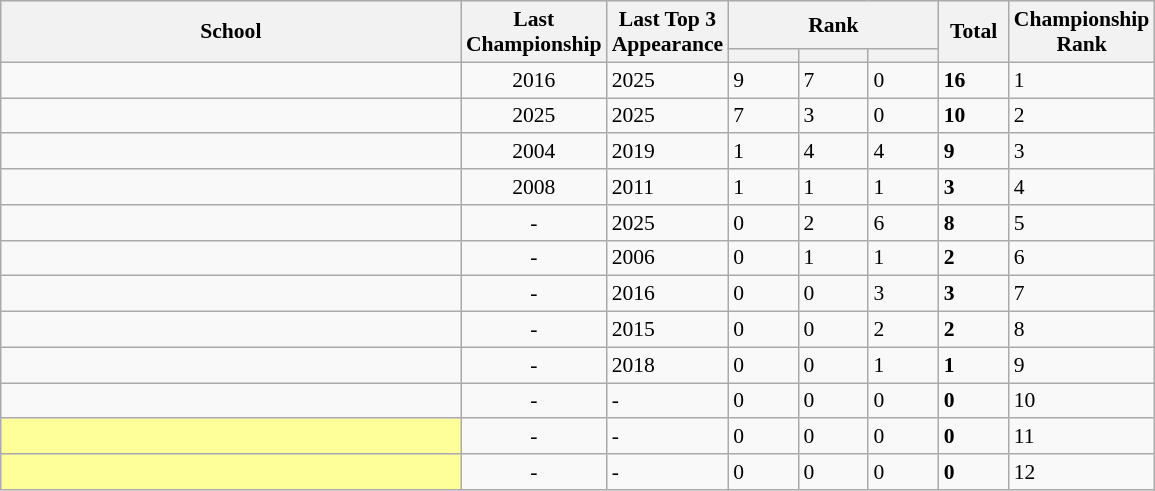<table class="wikitable sortable" style="text align:center; font-size:90%;">
<tr bgcolor="#efefef">
<th rowspan=2 width=300px>School</th>
<th rowspan=2>Last<br>Championship</th>
<th rowspan=2>Last Top 3<br>Appearance</th>
<th colspan=3>Rank</th>
<th rowspan=2 width=40px>Total</th>
<th rowspan=2 width=40px>Championship Rank</th>
</tr>
<tr>
<th width=40px></th>
<th width=40px></th>
<th width=40px></th>
</tr>
<tr>
<td><strong></strong></td>
<td align="center">2016</td>
<td>2025</td>
<td>9</td>
<td>7</td>
<td>0</td>
<td><strong>16</strong></td>
<td>1</td>
</tr>
<tr>
<td><strong></strong></td>
<td align="center">2025</td>
<td>2025</td>
<td>7</td>
<td>3</td>
<td>0</td>
<td><strong>10</strong></td>
<td>2</td>
</tr>
<tr>
<td><strong></strong></td>
<td align="center">2004</td>
<td>2019</td>
<td>1</td>
<td>4</td>
<td>4</td>
<td><strong>9</strong></td>
<td>3</td>
</tr>
<tr>
<td><strong></strong></td>
<td align="center">2008</td>
<td>2011</td>
<td>1</td>
<td>1</td>
<td>1</td>
<td><strong>3</strong></td>
<td>4</td>
</tr>
<tr>
<td><strong></strong></td>
<td align="center">-</td>
<td>2025</td>
<td>0</td>
<td>2</td>
<td>6</td>
<td><strong>8</strong></td>
<td>5</td>
</tr>
<tr>
<td><strong></strong></td>
<td align="center">-</td>
<td>2006</td>
<td>0</td>
<td>1</td>
<td>1</td>
<td><strong>2</strong></td>
<td>6</td>
</tr>
<tr>
<td><strong></strong></td>
<td align="center">-</td>
<td>2016</td>
<td>0</td>
<td>0</td>
<td>3</td>
<td><strong>3</strong></td>
<td>7</td>
</tr>
<tr>
<td><strong></strong></td>
<td align="center">-</td>
<td>2015</td>
<td>0</td>
<td>0</td>
<td>2</td>
<td><strong>2</strong></td>
<td>8</td>
</tr>
<tr>
<td><strong></strong></td>
<td align="center">-</td>
<td>2018</td>
<td>0</td>
<td>0</td>
<td>1</td>
<td><strong>1</strong></td>
<td>9</td>
</tr>
<tr>
<td><strong></strong></td>
<td align="center">-</td>
<td>-</td>
<td>0</td>
<td>0</td>
<td>0</td>
<td><strong>0</strong></td>
<td>10</td>
</tr>
<tr>
<td bgcolor="#FFFF99"><strong></strong></td>
<td align="center">-</td>
<td>-</td>
<td>0</td>
<td>0</td>
<td>0</td>
<td><strong>0</strong></td>
<td>11</td>
</tr>
<tr>
<td bgcolor="#FFFF99"><strong></strong></td>
<td align="center">-</td>
<td>-</td>
<td>0</td>
<td>0</td>
<td>0</td>
<td><strong>0</strong></td>
<td>12</td>
</tr>
</table>
